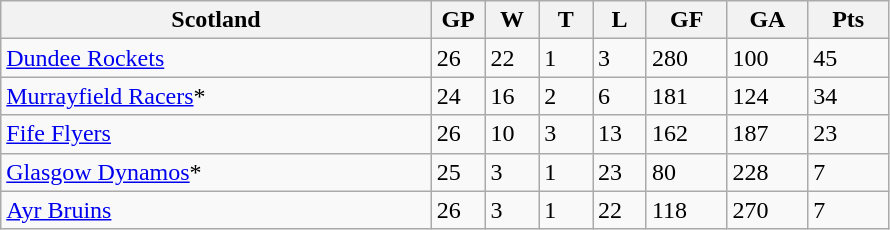<table class="wikitable">
<tr>
<th width="40%">Scotland</th>
<th width="5%">GP</th>
<th width="5%">W</th>
<th width="5%">T</th>
<th width="5%">L</th>
<th width="7.5%">GF</th>
<th width="7.5%">GA</th>
<th width="7.5%">Pts</th>
</tr>
<tr>
<td><a href='#'>Dundee Rockets</a></td>
<td>26</td>
<td>22</td>
<td>1</td>
<td>3</td>
<td>280</td>
<td>100</td>
<td>45</td>
</tr>
<tr>
<td><a href='#'>Murrayfield Racers</a>*</td>
<td>24</td>
<td>16</td>
<td>2</td>
<td>6</td>
<td>181</td>
<td>124</td>
<td>34</td>
</tr>
<tr>
<td><a href='#'>Fife Flyers</a></td>
<td>26</td>
<td>10</td>
<td>3</td>
<td>13</td>
<td>162</td>
<td>187</td>
<td>23</td>
</tr>
<tr>
<td><a href='#'>Glasgow Dynamos</a>*</td>
<td>25</td>
<td>3</td>
<td>1</td>
<td>23</td>
<td>80</td>
<td>228</td>
<td>7</td>
</tr>
<tr>
<td><a href='#'>Ayr Bruins</a></td>
<td>26</td>
<td>3</td>
<td>1</td>
<td>22</td>
<td>118</td>
<td>270</td>
<td>7</td>
</tr>
</table>
